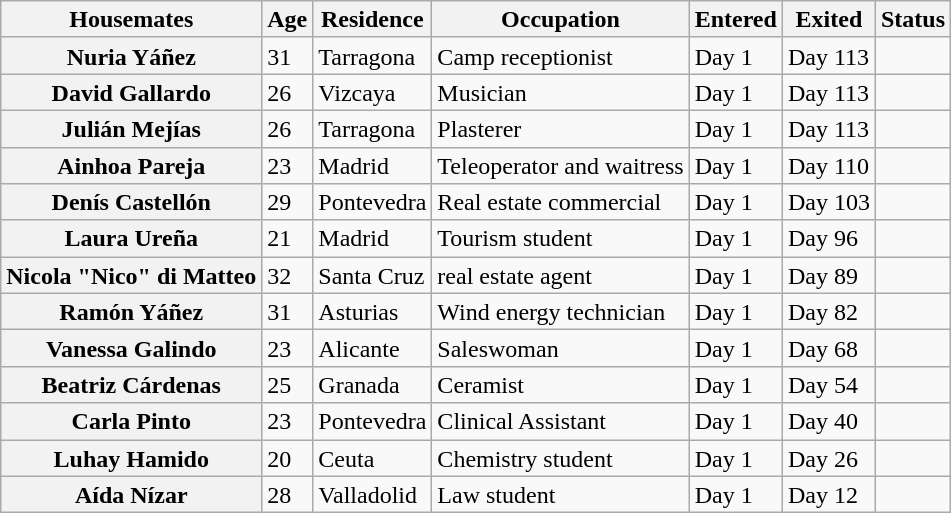<table class="wikitable sortable" style="text-align:left; line-height:17px; width:auto;">
<tr>
<th>Housemates</th>
<th>Age</th>
<th>Residence</th>
<th>Occupation</th>
<th>Entered</th>
<th>Exited</th>
<th>Status</th>
</tr>
<tr>
<th>Nuria Yáñez</th>
<td>31</td>
<td>Tarragona</td>
<td>Camp receptionist</td>
<td>Day 1</td>
<td>Day 113</td>
<td></td>
</tr>
<tr>
<th>David Gallardo</th>
<td>26</td>
<td>Vizcaya</td>
<td>Musician</td>
<td>Day 1</td>
<td>Day 113</td>
<td></td>
</tr>
<tr>
<th>Julián Mejías</th>
<td>26</td>
<td>Tarragona</td>
<td>Plasterer</td>
<td>Day 1</td>
<td>Day 113</td>
<td></td>
</tr>
<tr>
<th>Ainhoa Pareja</th>
<td>23</td>
<td>Madrid</td>
<td>Teleoperator and waitress</td>
<td>Day 1</td>
<td>Day 110</td>
<td></td>
</tr>
<tr>
<th>Denís Castellón</th>
<td>29</td>
<td>Pontevedra</td>
<td>Real estate commercial</td>
<td>Day 1</td>
<td>Day 103</td>
<td></td>
</tr>
<tr>
<th>Laura Ureña</th>
<td>21</td>
<td>Madrid</td>
<td>Tourism student</td>
<td>Day 1</td>
<td>Day 96</td>
<td></td>
</tr>
<tr>
<th>Nicola "Nico" di Matteo</th>
<td>32</td>
<td>Santa Cruz</td>
<td>real estate agent</td>
<td>Day 1</td>
<td>Day 89</td>
<td></td>
</tr>
<tr>
<th>Ramón Yáñez</th>
<td>31</td>
<td>Asturias</td>
<td>Wind energy technician</td>
<td>Day 1</td>
<td>Day 82</td>
<td></td>
</tr>
<tr>
<th>Vanessa Galindo</th>
<td>23</td>
<td>Alicante</td>
<td>Saleswoman</td>
<td>Day 1</td>
<td>Day 68</td>
<td></td>
</tr>
<tr>
<th>Beatriz Cárdenas</th>
<td>25</td>
<td>Granada</td>
<td>Ceramist</td>
<td>Day 1</td>
<td>Day 54</td>
<td></td>
</tr>
<tr>
<th>Carla Pinto</th>
<td>23</td>
<td>Pontevedra</td>
<td>Clinical Assistant</td>
<td>Day 1</td>
<td>Day 40</td>
<td></td>
</tr>
<tr>
<th>Luhay Hamido</th>
<td>20</td>
<td>Ceuta</td>
<td>Chemistry student</td>
<td>Day 1</td>
<td>Day 26</td>
<td></td>
</tr>
<tr>
<th>Aída Nízar</th>
<td>28</td>
<td>Valladolid</td>
<td>Law student</td>
<td>Day 1</td>
<td>Day 12</td>
<td></td>
</tr>
</table>
